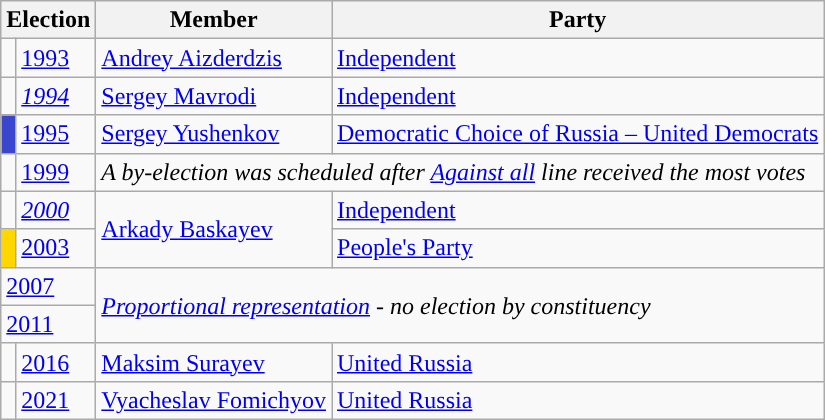<table class="wikitable">
<tr>
<th colspan="2">Election</th>
<th>Member</th>
<th>Party</th>
</tr>
<tr>
<td style="background-color:"></td>
<td><a href='#'>1993</a></td>
<td><a href='#'>Andrey Aizderdzis</a></td>
<td><a href='#'>Independent</a></td>
</tr>
<tr>
<td style="background-color:"></td>
<td><em><a href='#'>1994</a></em></td>
<td><a href='#'>Sergey Mavrodi</a></td>
<td><a href='#'>Independent</a></td>
</tr>
<tr>
<td style="background-color:#3A46CE"></td>
<td><a href='#'>1995</a></td>
<td><a href='#'>Sergey Yushenkov</a></td>
<td><a href='#'>Democratic Choice of Russia – United Democrats</a></td>
</tr>
<tr>
<td style="background-color:"></td>
<td><a href='#'>1999</a></td>
<td colspan=2><em>A by-election was scheduled after <a href='#'>Against all</a> line received the most votes</em></td>
</tr>
<tr>
<td style="background-color:"></td>
<td><em><a href='#'>2000</a></em></td>
<td rowspan=2><a href='#'>Arkady Baskayev</a></td>
<td><a href='#'>Independent</a></td>
</tr>
<tr>
<td style="background-color:#FFD700"></td>
<td><a href='#'>2003</a></td>
<td><a href='#'>People's Party</a></td>
</tr>
<tr>
<td colspan=2><a href='#'>2007</a></td>
<td colspan=2 rowspan=2><em><a href='#'>Proportional representation</a> - no election by constituency</em></td>
</tr>
<tr>
<td colspan=2><a href='#'>2011</a></td>
</tr>
<tr>
<td style="background-color:"></td>
<td><a href='#'>2016</a></td>
<td><a href='#'>Maksim Surayev</a></td>
<td><a href='#'>United Russia</a></td>
</tr>
<tr>
<td style="background-color:"></td>
<td><a href='#'>2021</a></td>
<td><a href='#'>Vyacheslav Fomichyov</a></td>
<td><a href='#'>United Russia</a></td>
</tr>
</table>
